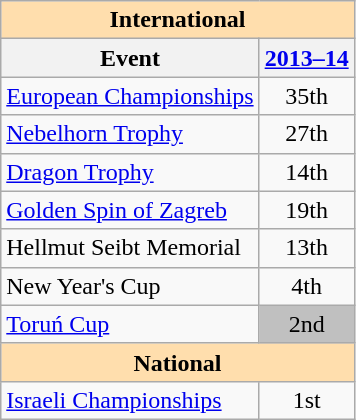<table class="wikitable" style="text-align:center">
<tr>
<th style="background-color: #ffdead; " colspan=2 align=center>International</th>
</tr>
<tr>
<th>Event</th>
<th><a href='#'>2013–14</a></th>
</tr>
<tr>
<td align=left><a href='#'>European Championships</a></td>
<td>35th</td>
</tr>
<tr>
<td align=left><a href='#'>Nebelhorn Trophy</a></td>
<td>27th</td>
</tr>
<tr>
<td align=left><a href='#'>Dragon Trophy</a></td>
<td>14th</td>
</tr>
<tr>
<td align=left><a href='#'>Golden Spin of Zagreb</a></td>
<td>19th</td>
</tr>
<tr>
<td align=left>Hellmut Seibt Memorial</td>
<td>13th</td>
</tr>
<tr>
<td align=left>New Year's Cup</td>
<td>4th</td>
</tr>
<tr>
<td align=left><a href='#'>Toruń Cup</a></td>
<td bgcolor=silver>2nd</td>
</tr>
<tr>
<th style="background-color: #ffdead; " colspan=2 align=center>National</th>
</tr>
<tr>
<td align=left><a href='#'>Israeli Championships</a></td>
<td>1st</td>
</tr>
</table>
